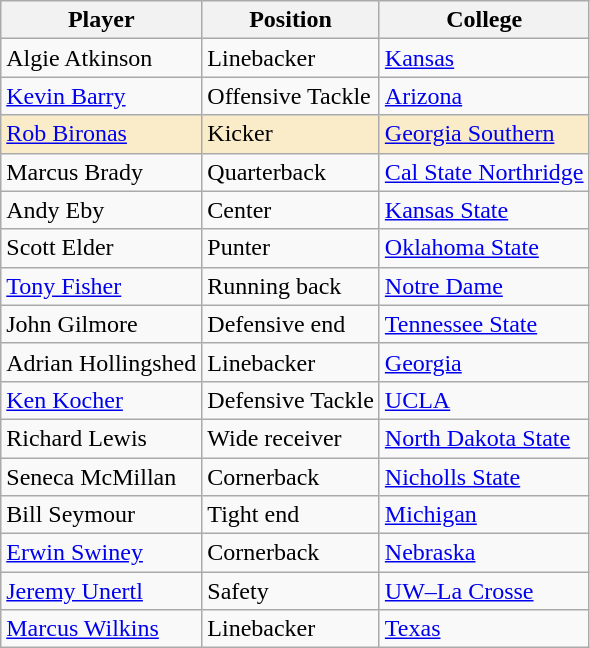<table class="wikitable">
<tr>
<th>Player</th>
<th>Position</th>
<th>College</th>
</tr>
<tr>
<td>Algie Atkinson</td>
<td>Linebacker</td>
<td><a href='#'>Kansas</a></td>
</tr>
<tr>
<td><a href='#'>Kevin Barry</a></td>
<td>Offensive Tackle</td>
<td><a href='#'>Arizona</a></td>
</tr>
<tr style="background:#faecc8;">
<td><a href='#'>Rob Bironas</a></td>
<td>Kicker</td>
<td><a href='#'>Georgia Southern</a></td>
</tr>
<tr>
<td>Marcus Brady</td>
<td>Quarterback</td>
<td><a href='#'>Cal State Northridge</a></td>
</tr>
<tr>
<td>Andy Eby</td>
<td>Center</td>
<td><a href='#'>Kansas State</a></td>
</tr>
<tr>
<td>Scott Elder</td>
<td>Punter</td>
<td><a href='#'>Oklahoma State</a></td>
</tr>
<tr>
<td><a href='#'>Tony Fisher</a></td>
<td>Running back</td>
<td><a href='#'>Notre Dame</a></td>
</tr>
<tr>
<td>John Gilmore</td>
<td>Defensive end</td>
<td><a href='#'>Tennessee State</a></td>
</tr>
<tr>
<td>Adrian Hollingshed</td>
<td>Linebacker</td>
<td><a href='#'>Georgia</a></td>
</tr>
<tr>
<td><a href='#'>Ken Kocher</a></td>
<td>Defensive Tackle</td>
<td><a href='#'>UCLA</a></td>
</tr>
<tr>
<td>Richard Lewis</td>
<td>Wide receiver</td>
<td><a href='#'>North Dakota State</a></td>
</tr>
<tr>
<td>Seneca McMillan</td>
<td>Cornerback</td>
<td><a href='#'>Nicholls State</a></td>
</tr>
<tr>
<td>Bill Seymour</td>
<td>Tight end</td>
<td><a href='#'>Michigan</a></td>
</tr>
<tr>
<td><a href='#'>Erwin Swiney</a></td>
<td>Cornerback</td>
<td><a href='#'>Nebraska</a></td>
</tr>
<tr>
<td><a href='#'>Jeremy Unertl</a></td>
<td>Safety</td>
<td><a href='#'>UW–La Crosse</a></td>
</tr>
<tr>
<td><a href='#'>Marcus Wilkins</a></td>
<td>Linebacker</td>
<td><a href='#'>Texas</a></td>
</tr>
</table>
